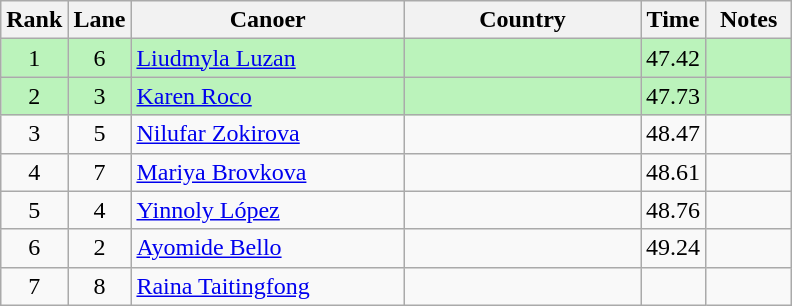<table class="wikitable sortable" style="text-align:center;">
<tr>
<th width=30>Rank</th>
<th width=30>Lane</th>
<th width=175>Canoer</th>
<th width=150>Country</th>
<th width=30>Time</th>
<th width=50>Notes</th>
</tr>
<tr bgcolor=bbf3bb>
<td>1</td>
<td>6</td>
<td align=left><a href='#'>Liudmyla Luzan</a></td>
<td align=left></td>
<td>47.42</td>
<td></td>
</tr>
<tr bgcolor=bbf3bb>
<td>2</td>
<td>3</td>
<td align=left><a href='#'>Karen Roco</a></td>
<td align=left></td>
<td>47.73</td>
<td></td>
</tr>
<tr>
<td>3</td>
<td>5</td>
<td align=left><a href='#'>Nilufar Zokirova</a></td>
<td align=left></td>
<td>48.47</td>
<td></td>
</tr>
<tr>
<td>4</td>
<td>7</td>
<td align=left><a href='#'>Mariya Brovkova</a></td>
<td align=left></td>
<td>48.61</td>
<td></td>
</tr>
<tr>
<td>5</td>
<td>4</td>
<td align=left><a href='#'>Yinnoly López</a></td>
<td align=left></td>
<td>48.76</td>
<td></td>
</tr>
<tr>
<td>6</td>
<td>2</td>
<td align=left><a href='#'>Ayomide Bello</a></td>
<td align=left></td>
<td>49.24</td>
<td></td>
</tr>
<tr>
<td>7</td>
<td>8</td>
<td align=left><a href='#'>Raina Taitingfong</a></td>
<td align=left></td>
<td></td>
<td></td>
</tr>
</table>
